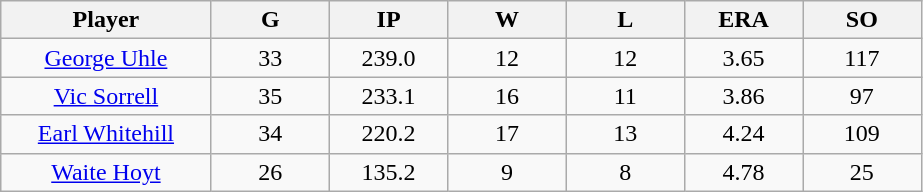<table class="wikitable sortable">
<tr>
<th bgcolor="#DDDDFF" width="16%">Player</th>
<th bgcolor="#DDDDFF" width="9%">G</th>
<th bgcolor="#DDDDFF" width="9%">IP</th>
<th bgcolor="#DDDDFF" width="9%">W</th>
<th bgcolor="#DDDDFF" width="9%">L</th>
<th bgcolor="#DDDDFF" width="9%">ERA</th>
<th bgcolor="#DDDDFF" width="9%">SO</th>
</tr>
<tr align="center">
<td><a href='#'>George Uhle</a></td>
<td>33</td>
<td>239.0</td>
<td>12</td>
<td>12</td>
<td>3.65</td>
<td>117</td>
</tr>
<tr align=center>
<td><a href='#'>Vic Sorrell</a></td>
<td>35</td>
<td>233.1</td>
<td>16</td>
<td>11</td>
<td>3.86</td>
<td>97</td>
</tr>
<tr align=center>
<td><a href='#'>Earl Whitehill</a></td>
<td>34</td>
<td>220.2</td>
<td>17</td>
<td>13</td>
<td>4.24</td>
<td>109</td>
</tr>
<tr align=center>
<td><a href='#'>Waite Hoyt</a></td>
<td>26</td>
<td>135.2</td>
<td>9</td>
<td>8</td>
<td>4.78</td>
<td>25</td>
</tr>
</table>
